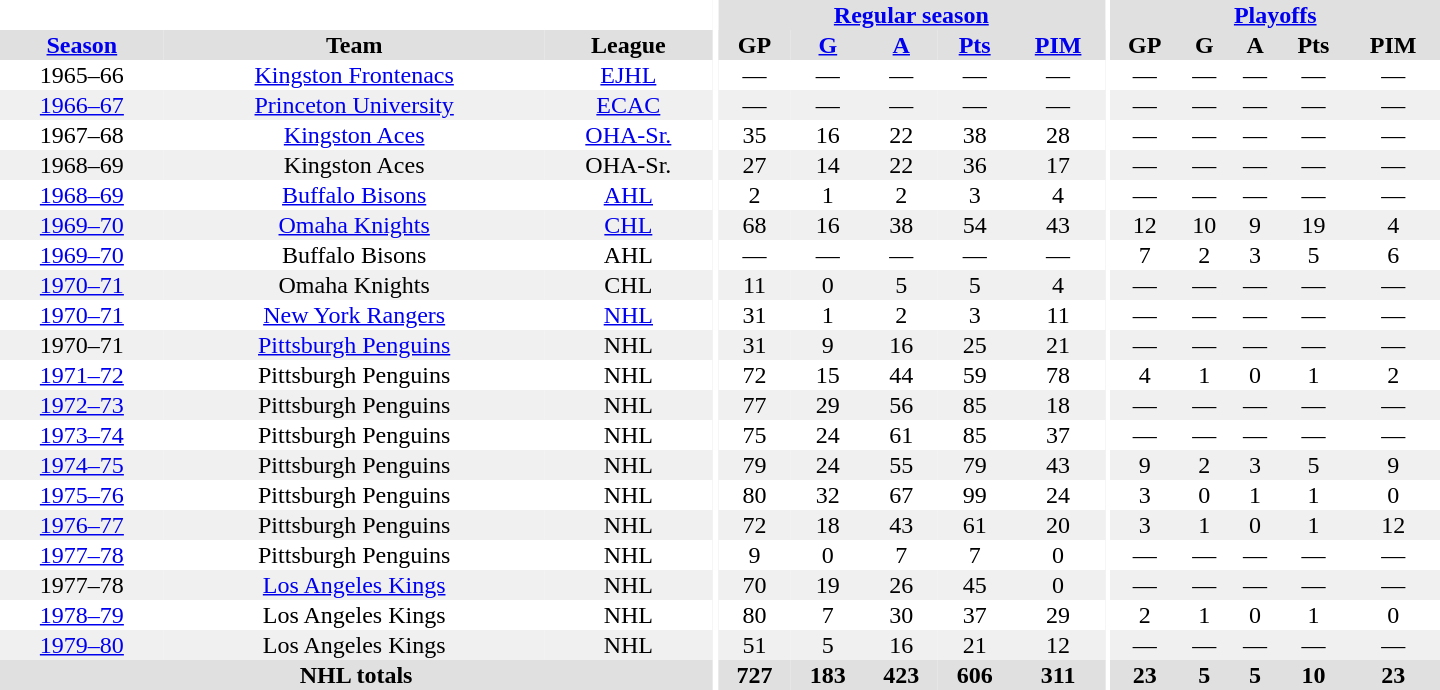<table border="0" cellpadding="1" cellspacing="0" style="text-align:center; width:60em">
<tr bgcolor="#e0e0e0">
<th colspan="3" bgcolor="#ffffff"></th>
<th rowspan="100" bgcolor="#ffffff"></th>
<th colspan="5"><a href='#'>Regular season</a></th>
<th rowspan="100" bgcolor="#ffffff"></th>
<th colspan="5"><a href='#'>Playoffs</a></th>
</tr>
<tr bgcolor="#e0e0e0">
<th><a href='#'>Season</a></th>
<th>Team</th>
<th>League</th>
<th>GP</th>
<th><a href='#'>G</a></th>
<th><a href='#'>A</a></th>
<th><a href='#'>Pts</a></th>
<th><a href='#'>PIM</a></th>
<th>GP</th>
<th>G</th>
<th>A</th>
<th>Pts</th>
<th>PIM</th>
</tr>
<tr>
<td>1965–66</td>
<td><a href='#'>Kingston Frontenacs</a></td>
<td><a href='#'>EJHL</a></td>
<td>—</td>
<td>—</td>
<td>—</td>
<td>—</td>
<td>—</td>
<td>—</td>
<td>—</td>
<td>—</td>
<td>—</td>
<td>—</td>
</tr>
<tr bgcolor="#f0f0f0">
<td><a href='#'>1966–67</a></td>
<td><a href='#'>Princeton University</a></td>
<td><a href='#'>ECAC</a></td>
<td>—</td>
<td>—</td>
<td>—</td>
<td>—</td>
<td>—</td>
<td>—</td>
<td>—</td>
<td>—</td>
<td>—</td>
<td>—</td>
</tr>
<tr>
<td>1967–68</td>
<td><a href='#'>Kingston Aces</a></td>
<td><a href='#'>OHA-Sr.</a></td>
<td>35</td>
<td>16</td>
<td>22</td>
<td>38</td>
<td>28</td>
<td>—</td>
<td>—</td>
<td>—</td>
<td>—</td>
<td>—</td>
</tr>
<tr bgcolor="#f0f0f0">
<td>1968–69</td>
<td>Kingston Aces</td>
<td>OHA-Sr.</td>
<td>27</td>
<td>14</td>
<td>22</td>
<td>36</td>
<td>17</td>
<td>—</td>
<td>—</td>
<td>—</td>
<td>—</td>
<td>—</td>
</tr>
<tr>
<td><a href='#'>1968–69</a></td>
<td><a href='#'>Buffalo Bisons</a></td>
<td><a href='#'>AHL</a></td>
<td>2</td>
<td>1</td>
<td>2</td>
<td>3</td>
<td>4</td>
<td>—</td>
<td>—</td>
<td>—</td>
<td>—</td>
<td>—</td>
</tr>
<tr bgcolor="#f0f0f0">
<td><a href='#'>1969–70</a></td>
<td><a href='#'>Omaha Knights</a></td>
<td><a href='#'>CHL</a></td>
<td>68</td>
<td>16</td>
<td>38</td>
<td>54</td>
<td>43</td>
<td>12</td>
<td>10</td>
<td>9</td>
<td>19</td>
<td>4</td>
</tr>
<tr>
<td><a href='#'>1969–70</a></td>
<td>Buffalo Bisons</td>
<td>AHL</td>
<td>—</td>
<td>—</td>
<td>—</td>
<td>—</td>
<td>—</td>
<td>7</td>
<td>2</td>
<td>3</td>
<td>5</td>
<td>6</td>
</tr>
<tr bgcolor="#f0f0f0">
<td><a href='#'>1970–71</a></td>
<td>Omaha Knights</td>
<td>CHL</td>
<td>11</td>
<td>0</td>
<td>5</td>
<td>5</td>
<td>4</td>
<td>—</td>
<td>—</td>
<td>—</td>
<td>—</td>
<td>—</td>
</tr>
<tr>
<td><a href='#'>1970–71</a></td>
<td><a href='#'>New York Rangers</a></td>
<td><a href='#'>NHL</a></td>
<td>31</td>
<td>1</td>
<td>2</td>
<td>3</td>
<td>11</td>
<td>—</td>
<td>—</td>
<td>—</td>
<td>—</td>
<td>—</td>
</tr>
<tr bgcolor="#f0f0f0">
<td>1970–71</td>
<td><a href='#'>Pittsburgh Penguins</a></td>
<td>NHL</td>
<td>31</td>
<td>9</td>
<td>16</td>
<td>25</td>
<td>21</td>
<td>—</td>
<td>—</td>
<td>—</td>
<td>—</td>
<td>—</td>
</tr>
<tr>
<td><a href='#'>1971–72</a></td>
<td>Pittsburgh Penguins</td>
<td>NHL</td>
<td>72</td>
<td>15</td>
<td>44</td>
<td>59</td>
<td>78</td>
<td>4</td>
<td>1</td>
<td>0</td>
<td>1</td>
<td>2</td>
</tr>
<tr bgcolor="#f0f0f0">
<td><a href='#'>1972–73</a></td>
<td>Pittsburgh Penguins</td>
<td>NHL</td>
<td>77</td>
<td>29</td>
<td>56</td>
<td>85</td>
<td>18</td>
<td>—</td>
<td>—</td>
<td>—</td>
<td>—</td>
<td>—</td>
</tr>
<tr>
<td><a href='#'>1973–74</a></td>
<td>Pittsburgh Penguins</td>
<td>NHL</td>
<td>75</td>
<td>24</td>
<td>61</td>
<td>85</td>
<td>37</td>
<td>—</td>
<td>—</td>
<td>—</td>
<td>—</td>
<td>—</td>
</tr>
<tr bgcolor="#f0f0f0">
<td><a href='#'>1974–75</a></td>
<td>Pittsburgh Penguins</td>
<td>NHL</td>
<td>79</td>
<td>24</td>
<td>55</td>
<td>79</td>
<td>43</td>
<td>9</td>
<td>2</td>
<td>3</td>
<td>5</td>
<td>9</td>
</tr>
<tr>
<td><a href='#'>1975–76</a></td>
<td>Pittsburgh Penguins</td>
<td>NHL</td>
<td>80</td>
<td>32</td>
<td>67</td>
<td>99</td>
<td>24</td>
<td>3</td>
<td>0</td>
<td>1</td>
<td>1</td>
<td>0</td>
</tr>
<tr bgcolor="#f0f0f0">
<td><a href='#'>1976–77</a></td>
<td>Pittsburgh Penguins</td>
<td>NHL</td>
<td>72</td>
<td>18</td>
<td>43</td>
<td>61</td>
<td>20</td>
<td>3</td>
<td>1</td>
<td>0</td>
<td>1</td>
<td>12</td>
</tr>
<tr>
<td><a href='#'>1977–78</a></td>
<td>Pittsburgh Penguins</td>
<td>NHL</td>
<td>9</td>
<td>0</td>
<td>7</td>
<td>7</td>
<td>0</td>
<td>—</td>
<td>—</td>
<td>—</td>
<td>—</td>
<td>—</td>
</tr>
<tr bgcolor="#f0f0f0">
<td>1977–78</td>
<td><a href='#'>Los Angeles Kings</a></td>
<td>NHL</td>
<td>70</td>
<td>19</td>
<td>26</td>
<td>45</td>
<td>0</td>
<td>—</td>
<td>—</td>
<td>—</td>
<td>—</td>
<td>—</td>
</tr>
<tr>
<td><a href='#'>1978–79</a></td>
<td>Los Angeles Kings</td>
<td>NHL</td>
<td>80</td>
<td>7</td>
<td>30</td>
<td>37</td>
<td>29</td>
<td>2</td>
<td>1</td>
<td>0</td>
<td>1</td>
<td>0</td>
</tr>
<tr bgcolor="#f0f0f0">
<td><a href='#'>1979–80</a></td>
<td>Los Angeles Kings</td>
<td>NHL</td>
<td>51</td>
<td>5</td>
<td>16</td>
<td>21</td>
<td>12</td>
<td>—</td>
<td>—</td>
<td>—</td>
<td>—</td>
<td>—</td>
</tr>
<tr bgcolor="#e0e0e0">
<th colspan="3">NHL totals</th>
<th>727</th>
<th>183</th>
<th>423</th>
<th>606</th>
<th>311</th>
<th>23</th>
<th>5</th>
<th>5</th>
<th>10</th>
<th>23</th>
</tr>
</table>
